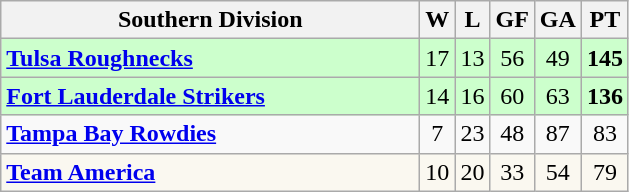<table class="wikitable" style="text-align:center">
<tr>
<th style="width:17em">Southern Division</th>
<th>W</th>
<th>L</th>
<th>GF</th>
<th>GA</th>
<th>PT</th>
</tr>
<tr align=center bgcolor=#ccffcc>
<td align=left><strong><a href='#'>Tulsa Roughnecks</a></strong></td>
<td>17</td>
<td>13</td>
<td>56</td>
<td>49</td>
<td><strong>145</strong></td>
</tr>
<tr align=center bgcolor=#ccffcc>
<td align=left><strong><a href='#'>Fort Lauderdale Strikers</a></strong></td>
<td>14</td>
<td>16</td>
<td>60</td>
<td>63</td>
<td><strong>136</strong></td>
</tr>
<tr align=center>
<td align=left><strong><a href='#'>Tampa Bay Rowdies</a></strong></td>
<td>7</td>
<td>23</td>
<td>48</td>
<td>87</td>
<td>83</td>
</tr>
<tr align=center bgcolor=#FAF8F0>
<td align=left><strong><a href='#'>Team America</a></strong></td>
<td>10</td>
<td>20</td>
<td>33</td>
<td>54</td>
<td>79</td>
</tr>
</table>
